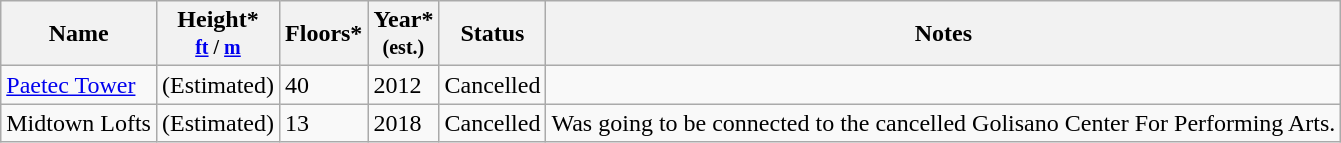<table class="wikitable">
<tr>
<th>Name</th>
<th>Height*<br><small><a href='#'>ft</a> / <a href='#'>m</a></small></th>
<th>Floors*</th>
<th>Year*<br><small>(est.)</small></th>
<th>Status</th>
<th class="unsortable">Notes</th>
</tr>
<tr>
<td><a href='#'>Paetec Tower</a></td>
<td> (Estimated)</td>
<td>40</td>
<td>2012</td>
<td>Cancelled</td>
<td></td>
</tr>
<tr>
<td>Midtown Lofts</td>
<td> (Estimated)</td>
<td>13</td>
<td>2018</td>
<td>Cancelled</td>
<td>Was going to be connected to the cancelled Golisano Center For Performing Arts.</td>
</tr>
</table>
